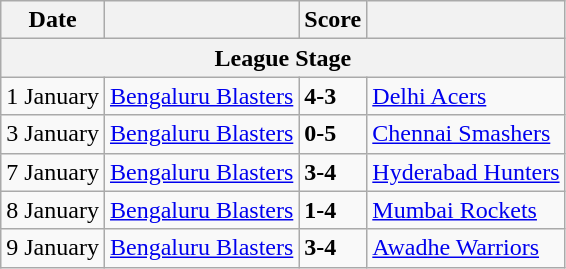<table class="wikitable">
<tr>
<th>Date</th>
<th></th>
<th>Score</th>
<th></th>
</tr>
<tr>
<th colspan="4">League Stage</th>
</tr>
<tr>
<td>1 January</td>
<td><a href='#'>Bengaluru Blasters</a></td>
<td><strong>4-3</strong></td>
<td><a href='#'>Delhi Acers</a></td>
</tr>
<tr>
<td>3 January</td>
<td><a href='#'>Bengaluru Blasters</a></td>
<td><strong>0-5</strong></td>
<td><a href='#'>Chennai Smashers</a></td>
</tr>
<tr>
<td>7 January</td>
<td><a href='#'>Bengaluru Blasters</a></td>
<td><strong>3-4</strong></td>
<td><a href='#'>Hyderabad Hunters</a></td>
</tr>
<tr>
<td>8 January</td>
<td><a href='#'>Bengaluru Blasters</a></td>
<td><strong>1-4</strong></td>
<td><a href='#'>Mumbai Rockets</a></td>
</tr>
<tr>
<td>9 January</td>
<td><a href='#'>Bengaluru Blasters</a></td>
<td><strong>3-4</strong></td>
<td><a href='#'>Awadhe Warriors</a></td>
</tr>
</table>
